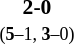<table style="width:100%;" cellspacing="1">
<tr>
<th width=25%></th>
<th width=10%></th>
<th width=25%></th>
</tr>
<tr style=font-size:90%>
<td align=right><strong></strong></td>
<td align=center><strong> 2-0 </strong><br><small>(<strong>5</strong>–1, <strong>3</strong>–0)</small></td>
<td></td>
</tr>
</table>
